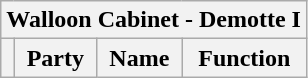<table class="wikitable">
<tr>
<th colspan="4">Walloon Cabinet - Demotte I</th>
</tr>
<tr>
<th></th>
<th>Party</th>
<th>Name</th>
<th>Function<br>









</th>
</tr>
</table>
